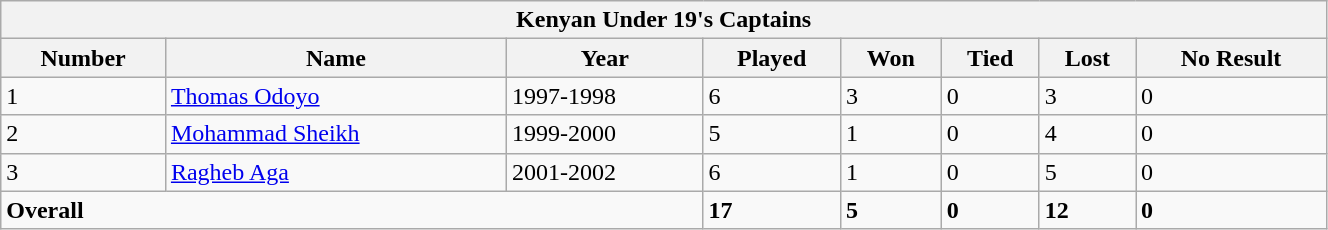<table class="wikitable" width="70%">
<tr>
<th bgcolor="#efefef" colspan=9>Kenyan Under 19's Captains</th>
</tr>
<tr bgcolor="#efefef">
<th>Number</th>
<th>Name</th>
<th>Year</th>
<th>Played</th>
<th>Won</th>
<th>Tied</th>
<th>Lost</th>
<th>No Result</th>
</tr>
<tr>
<td>1</td>
<td><a href='#'>Thomas Odoyo</a></td>
<td>1997-1998</td>
<td>6</td>
<td>3</td>
<td>0</td>
<td>3</td>
<td>0</td>
</tr>
<tr>
<td>2</td>
<td><a href='#'>Mohammad Sheikh</a></td>
<td>1999-2000</td>
<td>5</td>
<td>1</td>
<td>0</td>
<td>4</td>
<td>0</td>
</tr>
<tr>
<td>3</td>
<td><a href='#'>Ragheb Aga</a></td>
<td>2001-2002</td>
<td>6</td>
<td>1</td>
<td>0</td>
<td>5</td>
<td>0</td>
</tr>
<tr>
<td colspan=3><strong>Overall</strong></td>
<td><strong>17</strong></td>
<td><strong>5</strong></td>
<td><strong>0</strong></td>
<td><strong>12</strong></td>
<td><strong>0</strong></td>
</tr>
</table>
